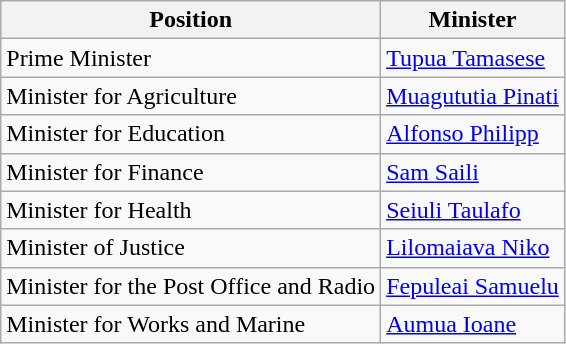<table class=wikitable>
<tr>
<th>Position</th>
<th>Minister</th>
</tr>
<tr>
<td>Prime Minister</td>
<td><a href='#'>Tupua Tamasese</a></td>
</tr>
<tr>
<td>Minister for Agriculture</td>
<td><a href='#'>Muagututia Pinati</a></td>
</tr>
<tr>
<td>Minister for Education</td>
<td><a href='#'>Alfonso Philipp</a></td>
</tr>
<tr>
<td>Minister for Finance</td>
<td><a href='#'>Sam Saili</a></td>
</tr>
<tr>
<td>Minister for Health</td>
<td><a href='#'>Seiuli Taulafo</a></td>
</tr>
<tr>
<td>Minister of Justice</td>
<td><a href='#'>Lilomaiava Niko</a></td>
</tr>
<tr>
<td>Minister for the Post Office and Radio</td>
<td><a href='#'>Fepuleai Samuelu</a></td>
</tr>
<tr>
<td>Minister for Works and Marine</td>
<td><a href='#'>Aumua Ioane</a></td>
</tr>
</table>
